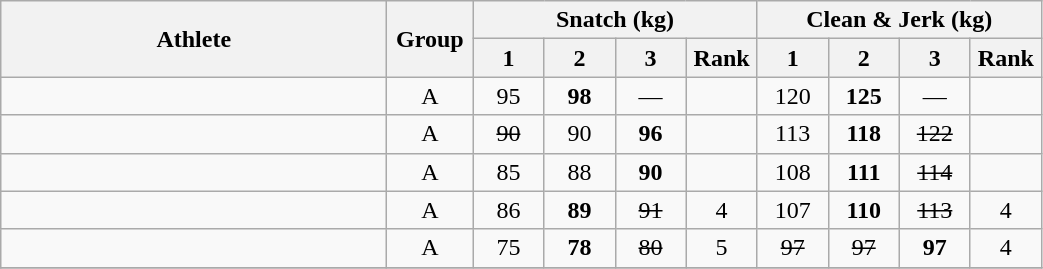<table class = "wikitable sortable" style="text-align:center;">
<tr>
<th rowspan=2 class="unsortable" width=250>Athlete</th>
<th rowspan=2 class="unsortable" width=50>Group</th>
<th colspan=4>Snatch (kg)</th>
<th colspan=4>Clean & Jerk (kg)</th>
</tr>
<tr>
<th width=40 class="unsortable">1</th>
<th width=40 class="unsortable">2</th>
<th width=40 class="unsortable">3</th>
<th width=40>Rank</th>
<th width=40 class="unsortable">1</th>
<th width=40 class="unsortable">2</th>
<th width=40 class="unsortable">3</th>
<th width=40>Rank</th>
</tr>
<tr>
<td align=left></td>
<td>A</td>
<td>95</td>
<td><strong>98</strong></td>
<td>—</td>
<td></td>
<td>120</td>
<td><strong>125</strong></td>
<td>—</td>
<td></td>
</tr>
<tr>
<td align=left></td>
<td>A</td>
<td><s>90</s></td>
<td>90</td>
<td><strong>96</strong></td>
<td></td>
<td>113</td>
<td><strong>118</strong></td>
<td><s>122</s></td>
<td></td>
</tr>
<tr>
<td align=left></td>
<td>A</td>
<td>85</td>
<td>88</td>
<td><strong>90</strong></td>
<td></td>
<td>108</td>
<td><strong>111</strong></td>
<td><s>114</s></td>
<td></td>
</tr>
<tr>
<td align=left></td>
<td>A</td>
<td>86</td>
<td><strong>89</strong></td>
<td><s>91</s></td>
<td>4</td>
<td>107</td>
<td><strong>110</strong></td>
<td><s>113</s></td>
<td>4</td>
</tr>
<tr>
<td align=left></td>
<td>A</td>
<td>75</td>
<td><strong>78</strong></td>
<td><s>80</s></td>
<td>5</td>
<td><s>97</s></td>
<td><s>97</s></td>
<td><strong>97</strong></td>
<td>4</td>
</tr>
<tr>
</tr>
</table>
